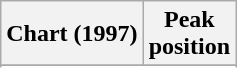<table class="wikitable sortable">
<tr>
<th>Chart (1997)</th>
<th>Peak<br>position</th>
</tr>
<tr>
</tr>
<tr>
</tr>
</table>
